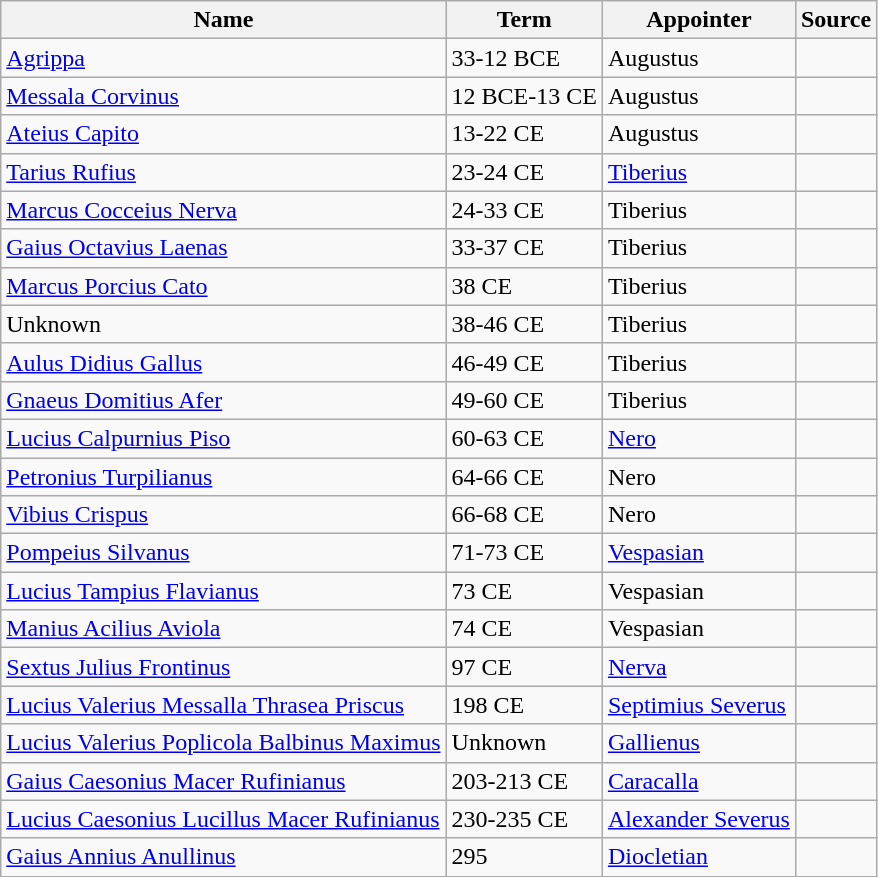<table class="wikitable">
<tr>
<th>Name</th>
<th>Term</th>
<th>Appointer</th>
<th>Source</th>
</tr>
<tr>
<td><a href='#'>Agrippa</a></td>
<td>33-12 BCE</td>
<td>Augustus</td>
<td></td>
</tr>
<tr>
<td><a href='#'>Messala Corvinus</a></td>
<td>12 BCE-13 CE</td>
<td>Augustus</td>
<td></td>
</tr>
<tr>
<td><a href='#'>Ateius Capito</a></td>
<td>13-22 CE</td>
<td>Augustus</td>
<td></td>
</tr>
<tr>
<td><a href='#'>Tarius Rufius</a></td>
<td>23-24 CE</td>
<td><a href='#'>Tiberius</a></td>
<td></td>
</tr>
<tr>
<td><a href='#'>Marcus Cocceius Nerva</a></td>
<td>24-33 CE</td>
<td>Tiberius</td>
<td></td>
</tr>
<tr>
<td><a href='#'>Gaius Octavius Laenas</a></td>
<td>33-37 CE</td>
<td>Tiberius</td>
<td></td>
</tr>
<tr>
<td><a href='#'>Marcus Porcius Cato</a></td>
<td>38 CE</td>
<td>Tiberius</td>
<td></td>
</tr>
<tr>
<td>Unknown</td>
<td>38-46 CE</td>
<td>Tiberius</td>
<td></td>
</tr>
<tr>
<td><a href='#'>Aulus Didius Gallus</a></td>
<td>46-49 CE</td>
<td>Tiberius</td>
<td></td>
</tr>
<tr>
<td><a href='#'>Gnaeus Domitius Afer</a></td>
<td>49-60 CE</td>
<td>Tiberius</td>
<td></td>
</tr>
<tr>
<td><a href='#'>Lucius Calpurnius Piso</a></td>
<td>60-63 CE</td>
<td><a href='#'>Nero</a></td>
<td></td>
</tr>
<tr>
<td><a href='#'>Petronius Turpilianus</a></td>
<td>64-66 CE</td>
<td>Nero</td>
<td></td>
</tr>
<tr>
<td><a href='#'>Vibius Crispus</a></td>
<td>66-68 CE</td>
<td>Nero</td>
<td></td>
</tr>
<tr>
<td><a href='#'>Pompeius Silvanus</a></td>
<td>71-73 CE</td>
<td><a href='#'>Vespasian</a></td>
<td></td>
</tr>
<tr>
<td><a href='#'>Lucius Tampius Flavianus</a></td>
<td>73 CE</td>
<td>Vespasian</td>
<td></td>
</tr>
<tr>
<td><a href='#'>Manius Acilius Aviola</a></td>
<td>74 CE</td>
<td>Vespasian</td>
<td></td>
</tr>
<tr>
<td><a href='#'>Sextus Julius Frontinus</a></td>
<td>97 CE</td>
<td><a href='#'>Nerva</a></td>
<td></td>
</tr>
<tr>
<td><a href='#'>Lucius Valerius Messalla Thrasea Priscus</a></td>
<td>198 CE</td>
<td><a href='#'>Septimius Severus</a></td>
<td></td>
</tr>
<tr>
<td><a href='#'>Lucius Valerius Poplicola Balbinus Maximus</a></td>
<td>Unknown</td>
<td><a href='#'>Gallienus</a></td>
<td></td>
</tr>
<tr>
<td><a href='#'>Gaius Caesonius Macer Rufinianus</a></td>
<td>203-213 CE</td>
<td><a href='#'>Caracalla</a></td>
<td></td>
</tr>
<tr>
<td><a href='#'>Lucius Caesonius Lucillus Macer Rufinianus</a></td>
<td>230-235 CE</td>
<td><a href='#'>Alexander Severus</a></td>
<td></td>
</tr>
<tr>
<td><a href='#'>Gaius Annius Anullinus</a></td>
<td>295</td>
<td><a href='#'>Diocletian</a></td>
<td></td>
</tr>
</table>
